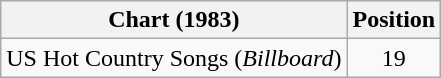<table class="wikitable">
<tr>
<th>Chart (1983)</th>
<th>Position</th>
</tr>
<tr>
<td>US Hot Country Songs (<em>Billboard</em>)</td>
<td align="center">19</td>
</tr>
</table>
